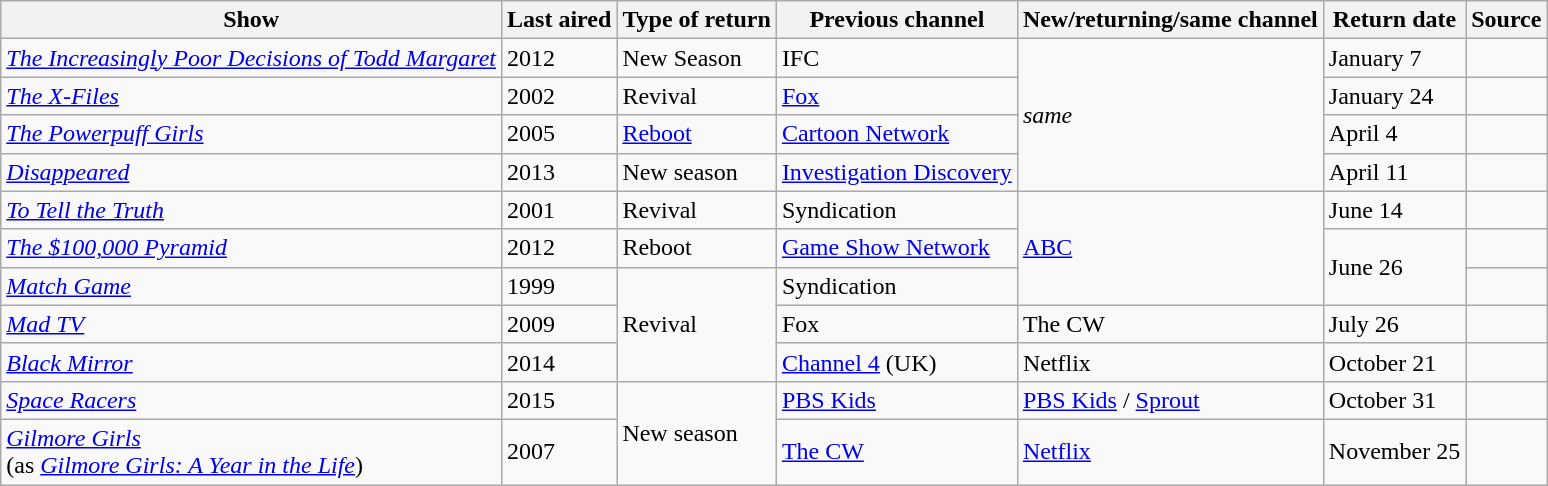<table class="wikitable sortable">
<tr ">
<th>Show</th>
<th>Last aired</th>
<th>Type of return</th>
<th>Previous channel</th>
<th>New/returning/same channel</th>
<th>Return date</th>
<th>Source</th>
</tr>
<tr>
<td><em><a href='#'>The Increasingly Poor Decisions of Todd Margaret</a></em></td>
<td>2012</td>
<td>New Season</td>
<td>IFC</td>
<td rowspan=4><em>same</em></td>
<td>January 7</td>
<td></td>
</tr>
<tr>
<td><em><a href='#'>The X-Files</a></em></td>
<td>2002</td>
<td>Revival</td>
<td><a href='#'>Fox</a></td>
<td>January 24</td>
<td></td>
</tr>
<tr>
<td><em><a href='#'>The Powerpuff Girls</a></em></td>
<td>2005</td>
<td><a href='#'>Reboot</a></td>
<td><a href='#'>Cartoon Network</a></td>
<td>April 4</td>
<td></td>
</tr>
<tr>
<td><em><a href='#'>Disappeared</a></em></td>
<td>2013</td>
<td>New season</td>
<td><a href='#'>Investigation Discovery</a></td>
<td>April 11</td>
<td></td>
</tr>
<tr>
<td><em><a href='#'>To Tell the Truth</a></em></td>
<td>2001</td>
<td>Revival</td>
<td>Syndication</td>
<td rowspan=3><a href='#'>ABC</a></td>
<td>June 14</td>
<td></td>
</tr>
<tr>
<td><em><a href='#'>The $100,000 Pyramid</a></em></td>
<td>2012</td>
<td>Reboot</td>
<td><a href='#'>Game Show Network</a></td>
<td rowspan=2>June 26</td>
<td></td>
</tr>
<tr>
<td><em><a href='#'>Match Game</a></em></td>
<td>1999</td>
<td rowspan=3>Revival</td>
<td>Syndication</td>
<td></td>
</tr>
<tr>
<td><em><a href='#'>Mad TV</a></em></td>
<td>2009</td>
<td>Fox</td>
<td>The CW</td>
<td>July 26</td>
<td></td>
</tr>
<tr>
<td><em><a href='#'>Black Mirror</a></em></td>
<td>2014</td>
<td><a href='#'>Channel 4</a> (UK)</td>
<td>Netflix</td>
<td>October 21</td>
<td></td>
</tr>
<tr>
<td><em><a href='#'>Space Racers</a></em></td>
<td>2015</td>
<td rowspan=2>New season</td>
<td><a href='#'>PBS Kids</a></td>
<td><a href='#'>PBS Kids</a> / <a href='#'>Sprout</a></td>
<td>October 31</td>
<td></td>
</tr>
<tr>
<td><em><a href='#'>Gilmore Girls</a></em><br>(as <em><a href='#'>Gilmore Girls: A Year in the Life</a></em>)</td>
<td>2007</td>
<td><a href='#'>The CW</a></td>
<td><a href='#'>Netflix</a></td>
<td>November 25</td>
<td></td>
</tr>
</table>
